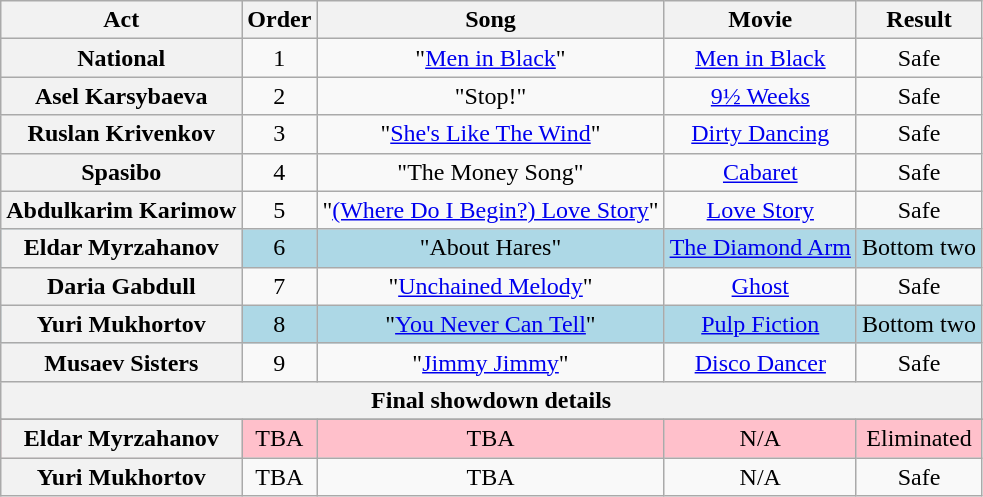<table class="wikitable plainrowheaders" style="text-align:center;">
<tr>
<th scope="col">Act</th>
<th scope="col">Order</th>
<th scope="col">Song</th>
<th scope="col">Movie</th>
<th scope="col">Result</th>
</tr>
<tr align=center align=center>
<th scope="row">National</th>
<td align="center">1</td>
<td>"<a href='#'>Men in Black</a>"</td>
<td><a href='#'>Men in Black</a></td>
<td>Safe</td>
</tr>
<tr align=center>
<th scope="row">Asel Karsybaeva</th>
<td align="center">2</td>
<td>"Stop!"</td>
<td><a href='#'>9½ Weeks</a></td>
<td>Safe</td>
</tr>
<tr align=center>
<th scope="row">Ruslan Krivenkov</th>
<td align="center">3</td>
<td>"<a href='#'>She's Like The Wind</a>"</td>
<td><a href='#'>Dirty Dancing</a></td>
<td>Safe</td>
</tr>
<tr>
<th scope="row">Spasibo</th>
<td align="center">4</td>
<td>"The Money Song"</td>
<td><a href='#'>Cabaret</a></td>
<td>Safe</td>
</tr>
<tr align=center>
<th scope="row">Abdulkarim Karimow</th>
<td align="center">5</td>
<td>"<a href='#'>(Where Do I Begin?) Love Story</a>"</td>
<td><a href='#'>Love Story</a></td>
<td>Safe</td>
</tr>
<tr align=center bgcolor="lightblue">
<th scope="row">Eldar Myrzahanov</th>
<td align="center">6</td>
<td>"About Hares"</td>
<td><a href='#'>The Diamond Arm</a></td>
<td>Bottom two</td>
</tr>
<tr align=center>
<th scope="row">Daria Gabdull</th>
<td align="center">7</td>
<td>"<a href='#'>Unchained Melody</a>"</td>
<td><a href='#'>Ghost</a></td>
<td>Safe</td>
</tr>
<tr align=center align=center bgcolor="lightblue">
<th scope="row">Yuri Mukhortov</th>
<td align="center">8</td>
<td>"<a href='#'>You Never Can Tell</a>"</td>
<td><a href='#'>Pulp Fiction</a></td>
<td>Bottom two</td>
</tr>
<tr>
<th scope="row">Musaev Sisters</th>
<td align="center">9</td>
<td>"<a href='#'>Jimmy Jimmy</a>"</td>
<td><a href='#'>Disco Dancer</a></td>
<td>Safe</td>
</tr>
<tr>
<th colspan="5">Final showdown details</th>
</tr>
<tr>
</tr>
<tr align=center bgcolor="pink">
<th scope="row">Eldar Myrzahanov</th>
<td align="center">TBA</td>
<td>TBA</td>
<td>N/A</td>
<td>Eliminated</td>
</tr>
<tr align=center>
<th scope="row">Yuri Mukhortov</th>
<td align="center">TBA</td>
<td>TBA</td>
<td>N/A</td>
<td>Safe</td>
</tr>
</table>
